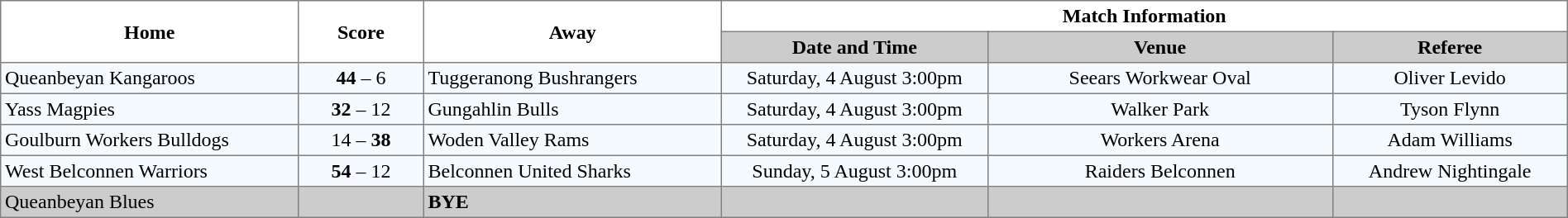<table border="1" cellpadding="3" cellspacing="0" width="100%" style="border-collapse:collapse;  text-align:center;">
<tr>
<th rowspan="2" width="19%">Home</th>
<th rowspan="2" width="8%">Score</th>
<th rowspan="2" width="19%">Away</th>
<th colspan="3">Match Information</th>
</tr>
<tr bgcolor="#CCCCCC">
<th width="17%">Date and Time</th>
<th width="22%">Venue</th>
<th width="50%">Referee</th>
</tr>
<tr style="text-align:center; background:#f5faff;">
<td align="left"> Queanbeyan Kangaroos</td>
<td><strong>44</strong> – 6</td>
<td align="left"> Tuggeranong Bushrangers</td>
<td>Saturday, 4 August 3:00pm</td>
<td>Seears Workwear Oval</td>
<td>Oliver Levido</td>
</tr>
<tr style="text-align:center; background:#f5faff;">
<td align="left"> Yass Magpies</td>
<td><strong>32</strong> – 12</td>
<td align="left"> Gungahlin Bulls</td>
<td>Saturday, 4 August 3:00pm</td>
<td>Walker Park</td>
<td>Tyson Flynn</td>
</tr>
<tr style="text-align:center; background:#f5faff;">
<td align="left"><strong></strong> Goulburn Workers Bulldogs</td>
<td>14 – <strong>38</strong></td>
<td align="left"> Woden Valley Rams</td>
<td>Saturday, 4 August 3:00pm</td>
<td>Workers Arena</td>
<td>Adam Williams</td>
</tr>
<tr style="text-align:center; background:#f5faff;">
<td align="left"> West Belconnen Warriors</td>
<td><strong>54</strong> – 12</td>
<td align="left"> Belconnen United Sharks</td>
<td>Sunday, 5 August 3:00pm</td>
<td>Raiders Belconnen</td>
<td>Andrew Nightingale</td>
</tr>
<tr style="text-align:center; background:#CCCCCC;">
<td align="left"> Queanbeyan Blues</td>
<td></td>
<td align="left"><strong>BYE</strong></td>
<td></td>
<td></td>
<td></td>
</tr>
</table>
